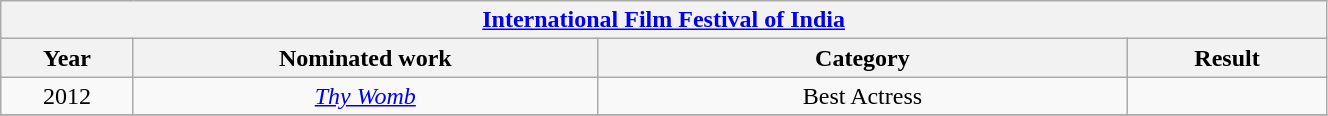<table width="70%" class="wikitable sortable">
<tr>
<th colspan="4" align="center"><a href='#'>International Film Festival of India</a></th>
</tr>
<tr>
<th width="10%">Year</th>
<th width="35%">Nominated work</th>
<th width="40%">Category</th>
<th width="15%">Result</th>
</tr>
<tr>
<td align="center">2012</td>
<td align="center"><em><a href='#'>Thy Womb</a></em></td>
<td align="center">Best Actress</td>
<td></td>
</tr>
<tr>
</tr>
</table>
